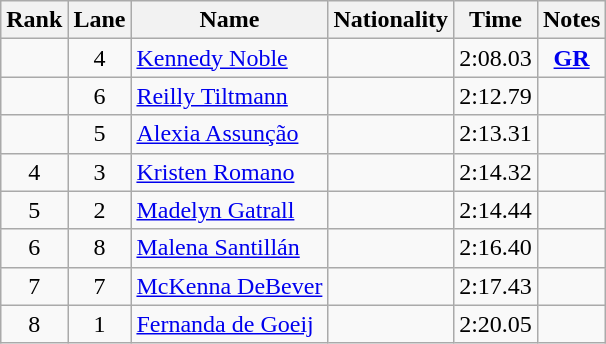<table class="wikitable sortable" style="text-align:center">
<tr>
<th>Rank</th>
<th>Lane</th>
<th>Name</th>
<th>Nationality</th>
<th>Time</th>
<th>Notes</th>
</tr>
<tr>
<td></td>
<td>4</td>
<td align="left"><a href='#'>Kennedy Noble</a></td>
<td align="left"></td>
<td>2:08.03</td>
<td><strong><a href='#'>GR</a></strong></td>
</tr>
<tr>
<td></td>
<td>6</td>
<td align="left"><a href='#'>Reilly Tiltmann</a></td>
<td align="left"></td>
<td>2:12.79</td>
<td></td>
</tr>
<tr>
<td></td>
<td>5</td>
<td align="left"><a href='#'>Alexia Assunção</a></td>
<td align="left"></td>
<td>2:13.31</td>
<td></td>
</tr>
<tr>
<td>4</td>
<td>3</td>
<td align="left"><a href='#'>Kristen Romano</a></td>
<td align="left"></td>
<td>2:14.32</td>
<td></td>
</tr>
<tr>
<td>5</td>
<td>2</td>
<td align="left"><a href='#'>Madelyn Gatrall</a></td>
<td align="left"></td>
<td>2:14.44</td>
<td></td>
</tr>
<tr>
<td>6</td>
<td>8</td>
<td align="left"><a href='#'>Malena Santillán</a></td>
<td align="left"></td>
<td>2:16.40</td>
<td></td>
</tr>
<tr>
<td>7</td>
<td>7</td>
<td align="left"><a href='#'>McKenna DeBever</a></td>
<td align="left"></td>
<td>2:17.43</td>
<td></td>
</tr>
<tr>
<td>8</td>
<td>1</td>
<td align="left"><a href='#'>Fernanda de Goeij</a></td>
<td align="left"></td>
<td>2:20.05</td>
<td></td>
</tr>
</table>
